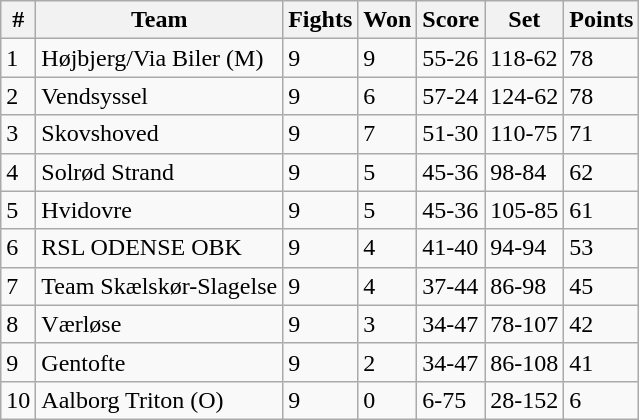<table class="wikitable">
<tr>
<th>#</th>
<th>Team</th>
<th>Fights</th>
<th>Won</th>
<th>Score</th>
<th>Set</th>
<th>Points</th>
</tr>
<tr>
<td>1</td>
<td>Højbjerg/Via Biler (M)</td>
<td>9</td>
<td>9</td>
<td>55-26</td>
<td>118-62</td>
<td>78</td>
</tr>
<tr>
<td>2</td>
<td>Vendsyssel</td>
<td>9</td>
<td>6</td>
<td>57-24</td>
<td>124-62</td>
<td>78</td>
</tr>
<tr>
<td>3</td>
<td>Skovshoved</td>
<td>9</td>
<td>7</td>
<td>51-30</td>
<td>110-75</td>
<td>71</td>
</tr>
<tr>
<td>4</td>
<td>Solrød Strand</td>
<td>9</td>
<td>5</td>
<td>45-36</td>
<td>98-84</td>
<td>62</td>
</tr>
<tr>
<td>5</td>
<td>Hvidovre</td>
<td>9</td>
<td>5</td>
<td>45-36</td>
<td>105-85</td>
<td>61</td>
</tr>
<tr>
<td>6</td>
<td>RSL ODENSE OBK</td>
<td>9</td>
<td>4</td>
<td>41-40</td>
<td>94-94</td>
<td>53</td>
</tr>
<tr>
<td>7</td>
<td>Team Skælskør-Slagelse</td>
<td>9</td>
<td>4</td>
<td>37-44</td>
<td>86-98</td>
<td>45</td>
</tr>
<tr>
<td>8</td>
<td>Værløse</td>
<td>9</td>
<td>3</td>
<td>34-47</td>
<td>78-107</td>
<td>42</td>
</tr>
<tr>
<td>9</td>
<td>Gentofte</td>
<td>9</td>
<td>2</td>
<td>34-47</td>
<td>86-108</td>
<td>41</td>
</tr>
<tr>
<td>10</td>
<td>Aalborg Triton (O)</td>
<td>9</td>
<td>0</td>
<td>6-75</td>
<td>28-152</td>
<td>6</td>
</tr>
</table>
